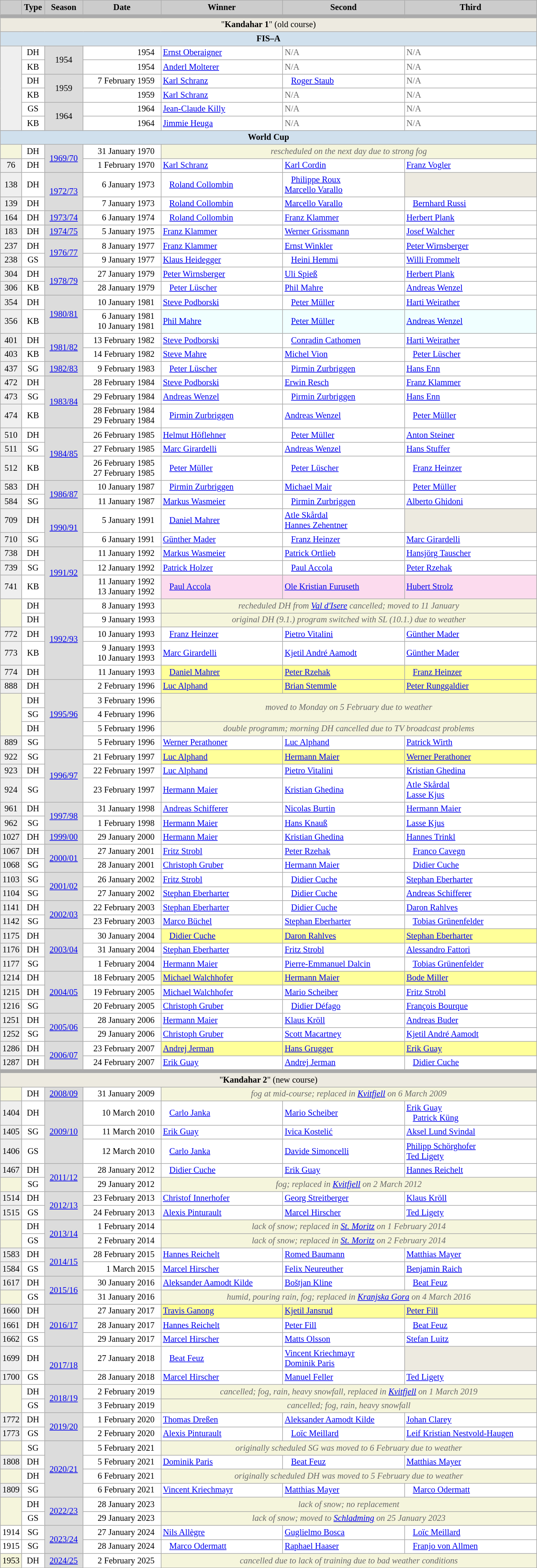<table class="wikitable" style="background:#fff; font-size:86%; line-height:16px; border:grey solid 1px; border-collapse:collapse;">
<tr>
<th style="background-color: #ccc;" width="23"></th>
<th style="background-color: #ccc;" width="30">Type</th>
<th style="background-color: #ccc;" width="55">Season</th>
<th style="background:#ccc;" width="118">Date</th>
<th style="background:#ccc;" width="188">Winner</th>
<th style="background:#ccc;" width="188">Second</th>
<th style="background:#ccc;" width="205">Third</th>
</tr>
<tr>
<td align="center" bgcolor="#EDEAE0" colspan="7" style="border-top-width:6px">"<strong>Kandahar 1</strong>" (old course)</td>
</tr>
<tr>
<td align="center" bgcolor="#d0e0ed" colspan="7"><strong>FIS–A</strong></td>
</tr>
<tr>
<td align=center bgcolor="#EFEFEF" rowspan=6></td>
<td align=center>DH</td>
<td bgcolor=gainsboro align=center rowspan=2>1954</td>
<td align="right">1954  </td>
<td> <a href='#'>Ernst Oberaigner</a></td>
<td style=color:#696969>N/A</td>
<td style=color:#696969>N/A</td>
</tr>
<tr>
<td align=center>KB</td>
<td align="right">1954  </td>
<td> <a href='#'>Anderl Molterer</a></td>
<td style=color:#696969>N/A</td>
<td style=color:#696969>N/A</td>
</tr>
<tr>
<td align=center>DH</td>
<td bgcolor=gainsboro align=center rowspan=2>1959</td>
<td align=right>7 February 1959  </td>
<td> <a href='#'>Karl Schranz</a></td>
<td>   <a href='#'>Roger Staub</a></td>
<td style=color:#696969>N/A</td>
</tr>
<tr>
<td align=center>KB</td>
<td align="right">1959  </td>
<td> <a href='#'>Karl Schranz</a></td>
<td style=color:#696969>N/A</td>
<td style=color:#696969>N/A</td>
</tr>
<tr>
<td align=center>GS</td>
<td bgcolor=gainsboro align=center rowspan=2>1964</td>
<td align="right">1964  </td>
<td> <a href='#'>Jean-Claude Killy</a></td>
<td style=color:#696969>N/A</td>
<td style=color:#696969>N/A</td>
</tr>
<tr>
<td align=center>KB</td>
<td align="right">1964  </td>
<td> <a href='#'>Jimmie Heuga</a></td>
<td style=color:#696969>N/A</td>
<td style=color:#696969>N/A</td>
</tr>
<tr>
<td align="center" bgcolor="#d0e0ed" colspan="7"><strong>World Cup</strong></td>
</tr>
<tr>
<td align=center bgcolor="F5F5DC"></td>
<td align=center>DH</td>
<td bgcolor=gainsboro align=center rowspan=2><a href='#'>1969/70</a></td>
<td align="right">31 January 1970  </td>
<td colspan=3 align=center bgcolor="F5F5DC" style=color:#696969><em>rescheduled on the next day due to strong fog</em></td>
</tr>
<tr>
<td align=center bgcolor="#EFEFEF">76</td>
<td align=center>DH</td>
<td align=right>1 February 1970  </td>
<td> <a href='#'>Karl Schranz</a></td>
<td> <a href='#'>Karl Cordin</a></td>
<td> <a href='#'>Franz Vogler</a></td>
</tr>
<tr>
<td align=center bgcolor="#EFEFEF">138</td>
<td align=center>DH</td>
<td bgcolor=gainsboro align=center rowspan=2><a href='#'>1972/73</a></td>
<td align=right>6 January 1973  </td>
<td>   <a href='#'>Roland Collombin</a></td>
<td>   <a href='#'>Philippe Roux</a><br> <a href='#'>Marcello Varallo</a></td>
<td bgcolor="EDEAE0"></td>
</tr>
<tr>
<td align=center bgcolor="#EFEFEF">139</td>
<td align=center>DH</td>
<td align=right>7 January 1973  </td>
<td>   <a href='#'>Roland Collombin</a></td>
<td> <a href='#'>Marcello Varallo</a></td>
<td>   <a href='#'>Bernhard Russi</a></td>
</tr>
<tr>
<td align=center bgcolor="#EFEFEF">164</td>
<td align=center>DH</td>
<td bgcolor=gainsboro align=center><a href='#'>1973/74</a></td>
<td align=right>6 January 1974  </td>
<td>   <a href='#'>Roland Collombin</a></td>
<td> <a href='#'>Franz Klammer</a></td>
<td> <a href='#'>Herbert Plank</a></td>
</tr>
<tr>
<td align=center bgcolor="#EFEFEF">183</td>
<td align=center>DH</td>
<td bgcolor=gainsboro align=center><a href='#'>1974/75</a></td>
<td align=right>5 January 1975  </td>
<td> <a href='#'>Franz Klammer</a></td>
<td> <a href='#'>Werner Grissmann</a></td>
<td> <a href='#'>Josef Walcher</a></td>
</tr>
<tr>
<td align=center bgcolor="#EFEFEF">237</td>
<td align=center>DH</td>
<td bgcolor=gainsboro align=center rowspan=2><a href='#'>1976/77</a></td>
<td align=right>8 January 1977  </td>
<td> <a href='#'>Franz Klammer</a></td>
<td> <a href='#'>Ernst Winkler</a></td>
<td> <a href='#'>Peter Wirnsberger</a></td>
</tr>
<tr>
<td align=center bgcolor="#EFEFEF">238</td>
<td align=center>GS</td>
<td align=right>9 January 1977  </td>
<td> <a href='#'>Klaus Heidegger</a></td>
<td>   <a href='#'>Heini Hemmi</a></td>
<td> <a href='#'>Willi Frommelt</a></td>
</tr>
<tr>
<td align=center bgcolor="#EFEFEF">304</td>
<td align=center>DH</td>
<td bgcolor=gainsboro align=center rowspan=2><a href='#'>1978/79</a></td>
<td align=right>27 January 1979  </td>
<td> <a href='#'>Peter Wirnsberger</a></td>
<td> <a href='#'>Uli Spieß</a></td>
<td> <a href='#'>Herbert Plank</a></td>
</tr>
<tr>
<td align=center bgcolor="#EFEFEF">306</td>
<td align=center>KB</td>
<td align=right>28 January 1979  </td>
<td>   <a href='#'>Peter Lüscher</a></td>
<td> <a href='#'>Phil Mahre</a></td>
<td> <a href='#'>Andreas Wenzel</a></td>
</tr>
<tr>
<td align=center bgcolor="#EFEFEF">354</td>
<td align=center>DH</td>
<td bgcolor=gainsboro align=center rowspan=2><a href='#'>1980/81</a></td>
<td align=right>10 January 1981  </td>
<td> <a href='#'>Steve Podborski</a></td>
<td>   <a href='#'>Peter Müller</a></td>
<td> <a href='#'>Harti Weirather</a></td>
</tr>
<tr>
<td align=center bgcolor="#EFEFEF">356</td>
<td align=center>KB</td>
<td align=right>6 January 1981  <br>10 January 1981  </td>
<td bgcolor=#F0FFFF> <a href='#'>Phil Mahre</a></td>
<td bgcolor=#F0FFFF>   <a href='#'>Peter Müller</a></td>
<td bgcolor=#F0FFFF> <a href='#'>Andreas Wenzel</a></td>
</tr>
<tr>
<td align=center bgcolor="#EFEFEF">401</td>
<td align=center>DH</td>
<td bgcolor=gainsboro align=center rowspan=2><a href='#'>1981/82</a></td>
<td align=right>13 February 1982  </td>
<td> <a href='#'>Steve Podborski</a></td>
<td>   <a href='#'>Conradin Cathomen</a></td>
<td> <a href='#'>Harti Weirather</a></td>
</tr>
<tr>
<td align=center bgcolor="#EFEFEF">403</td>
<td align=center>KB</td>
<td align=right>14 February 1982  </td>
<td> <a href='#'>Steve Mahre</a></td>
<td> <a href='#'>Michel Vion</a></td>
<td>   <a href='#'>Peter Lüscher</a></td>
</tr>
<tr>
<td align=center bgcolor="#EFEFEF">437</td>
<td align=center>SG</td>
<td bgcolor=gainsboro align=center><a href='#'>1982/83</a></td>
<td align=right>9 February 1983  </td>
<td>   <a href='#'>Peter Lüscher</a></td>
<td>   <a href='#'>Pirmin Zurbriggen</a></td>
<td> <a href='#'>Hans Enn</a></td>
</tr>
<tr>
<td align=center bgcolor="#EFEFEF">472</td>
<td align=center>DH</td>
<td bgcolor=gainsboro align=center rowspan=3><a href='#'>1983/84</a></td>
<td align=right>28 February 1984  </td>
<td> <a href='#'>Steve Podborski</a></td>
<td> <a href='#'>Erwin Resch</a></td>
<td> <a href='#'>Franz Klammer</a></td>
</tr>
<tr>
<td align=center bgcolor="#EFEFEF">473</td>
<td align=center>SG</td>
<td align=right>29 February 1984  </td>
<td> <a href='#'>Andreas Wenzel</a></td>
<td>   <a href='#'>Pirmin Zurbriggen</a></td>
<td> <a href='#'>Hans Enn</a></td>
</tr>
<tr>
<td align=center bgcolor="#EFEFEF">474</td>
<td align=center>KB</td>
<td align=right>28 February 1984  <br>29 February 1984  </td>
<td>   <a href='#'>Pirmin Zurbriggen</a></td>
<td> <a href='#'>Andreas Wenzel</a></td>
<td>   <a href='#'>Peter Müller</a></td>
</tr>
<tr>
<td align=center bgcolor="#EFEFEF">510</td>
<td align=center>DH</td>
<td bgcolor=gainsboro align=center rowspan=3><a href='#'>1984/85</a></td>
<td align=right>26 February 1985  </td>
<td> <a href='#'>Helmut Höflehner</a></td>
<td>   <a href='#'>Peter Müller</a></td>
<td> <a href='#'>Anton Steiner</a></td>
</tr>
<tr>
<td align=center bgcolor="#EFEFEF">511</td>
<td align=center>SG</td>
<td align=right>27 February 1985  </td>
<td> <a href='#'>Marc Girardelli</a></td>
<td> <a href='#'>Andreas Wenzel</a></td>
<td> <a href='#'>Hans Stuffer</a></td>
</tr>
<tr>
<td align=center bgcolor="#EFEFEF">512</td>
<td align=center>KB</td>
<td align=right>26 February 1985  <br>27 February 1985  </td>
<td>   <a href='#'>Peter Müller</a></td>
<td>   <a href='#'>Peter Lüscher</a></td>
<td>   <a href='#'>Franz Heinzer</a></td>
</tr>
<tr>
<td align=center bgcolor="#EFEFEF">583</td>
<td align=center>DH</td>
<td bgcolor=gainsboro align=center rowspan=2><a href='#'>1986/87</a></td>
<td align=right>10 January 1987  </td>
<td>   <a href='#'>Pirmin Zurbriggen</a></td>
<td> <a href='#'>Michael Mair</a></td>
<td>   <a href='#'>Peter Müller</a></td>
</tr>
<tr>
<td align=center bgcolor="#EFEFEF">584</td>
<td align=center>SG</td>
<td align=right>11 January 1987  </td>
<td> <a href='#'>Markus Wasmeier</a></td>
<td>   <a href='#'>Pirmin Zurbriggen</a></td>
<td> <a href='#'>Alberto Ghidoni</a></td>
</tr>
<tr>
<td align=center bgcolor="#EFEFEF">709</td>
<td align=center>DH</td>
<td bgcolor=gainsboro align=center rowspan=2><a href='#'>1990/91</a></td>
<td align=right>5 January 1991  </td>
<td>   <a href='#'>Daniel Mahrer</a></td>
<td> <a href='#'>Atle Skårdal</a><br> <a href='#'>Hannes Zehentner</a></td>
<td bgcolor="EDEAE0"></td>
</tr>
<tr>
<td align=center bgcolor="#EFEFEF">710</td>
<td align=center>SG</td>
<td align=right>6 January 1991  </td>
<td> <a href='#'>Günther Mader</a></td>
<td>   <a href='#'>Franz Heinzer</a></td>
<td> <a href='#'>Marc Girardelli</a></td>
</tr>
<tr>
<td align=center bgcolor="#EFEFEF">738</td>
<td align=center>DH</td>
<td bgcolor=gainsboro align=center rowspan=3><a href='#'>1991/92</a></td>
<td align=right>11 January 1992  </td>
<td> <a href='#'>Markus Wasmeier</a></td>
<td> <a href='#'>Patrick Ortlieb</a></td>
<td> <a href='#'>Hansjörg Tauscher</a></td>
</tr>
<tr>
<td align=center bgcolor="#EFEFEF">739</td>
<td align=center>SG</td>
<td align=right>12 January 1992  </td>
<td> <a href='#'>Patrick Holzer</a></td>
<td>   <a href='#'>Paul Accola</a></td>
<td> <a href='#'>Peter Rzehak</a></td>
</tr>
<tr>
<td align=center bgcolor="#EFEFEF">741</td>
<td align=center>KB</td>
<td align=right>11 January 1992  <br>13 January 1992  </td>
<td bgcolor=fcdbee>   <a href='#'>Paul Accola</a></td>
<td bgcolor=fcdbee> <a href='#'>Ole Kristian Furuseth</a></td>
<td bgcolor=fcdbee> <a href='#'>Hubert Strolz</a></td>
</tr>
<tr>
<td align=center bgcolor="#F5F5DC" rowspan=2></td>
<td align=center>DH</td>
<td bgcolor=gainsboro align=center rowspan=5><a href='#'>1992/93</a></td>
<td align=right>8 January 1993  </td>
<td colspan=3 align=center style=color:#696969 bgcolor="#F5F5DC"><em>recheduled DH from <a href='#'>Val d'Isere</a> cancelled; moved to 11 January</em></td>
</tr>
<tr>
<td align=center>DH</td>
<td align=right>9 January 1993  </td>
<td colspan=3 align=center style=color:#696969 bgcolor="#F5F5DC"><em>original DH (9.1.) program switched with SL (10.1.) due to weather</em></td>
</tr>
<tr>
<td align=center bgcolor="#EFEFEF">772</td>
<td align=center>DH</td>
<td align=right>10 January 1993  </td>
<td>   <a href='#'>Franz Heinzer</a></td>
<td> <a href='#'>Pietro Vitalini</a></td>
<td> <a href='#'>Günther Mader</a></td>
</tr>
<tr>
<td align=center bgcolor="#EFEFEF">773</td>
<td align=center>KB</td>
<td align=right>9 January 1993  <br>10 January 1993  </td>
<td> <a href='#'>Marc Girardelli</a></td>
<td> <a href='#'>Kjetil André Aamodt</a></td>
<td> <a href='#'>Günther Mader</a></td>
</tr>
<tr>
<td align=center bgcolor="#EFEFEF">774</td>
<td align=center>DH</td>
<td align=right>11 January 1993  </td>
<td bgcolor=#FFFF99>   <a href='#'>Daniel Mahrer</a></td>
<td bgcolor=#FFFF99> <a href='#'>Peter Rzehak</a></td>
<td bgcolor=#FFFF99>   <a href='#'>Franz Heinzer</a></td>
</tr>
<tr>
<td align=center bgcolor="#EFEFEF">888</td>
<td align=center>DH</td>
<td bgcolor=gainsboro align=center rowspan=5><a href='#'>1995/96</a></td>
<td align=right>2 February 1996  </td>
<td bgcolor=#FFFF99> <a href='#'>Luc Alphand</a></td>
<td bgcolor=#FFFF99> <a href='#'>Brian Stemmle</a></td>
<td bgcolor=#FFFF99> <a href='#'>Peter Runggaldier</a></td>
</tr>
<tr>
<td bgcolor="#F5F5DC" rowspan=3></td>
<td align=center>DH</td>
<td align=right>3 February 1996  </td>
<td colspan=3 align=center style=color:#696969 bgcolor="#F5F5DC" rowspan=2><em>moved to Monday on 5 February due to weather</em></td>
</tr>
<tr>
<td align=center>SG</td>
<td align=right>4 February 1996  </td>
</tr>
<tr>
<td align=center>DH</td>
<td align=right>5 February 1996  </td>
<td colspan=3 align=center style=color:#696969 bgcolor="#F5F5DC"><em>double programm; morning DH cancelled due to TV broadcast problems</em></td>
</tr>
<tr>
<td align=center bgcolor="#EFEFEF">889</td>
<td align=center>SG</td>
<td align=right>5 February 1996  </td>
<td> <a href='#'>Werner Perathoner</a></td>
<td> <a href='#'>Luc Alphand</a></td>
<td> <a href='#'>Patrick Wirth</a></td>
</tr>
<tr>
<td align=center bgcolor="#EFEFEF">922</td>
<td align=center>SG</td>
<td bgcolor=gainsboro align=center rowspan=3><a href='#'>1996/97</a></td>
<td align=right>21 February 1997  </td>
<td bgcolor=#FFFF99> <a href='#'>Luc Alphand</a></td>
<td bgcolor=#FFFF99> <a href='#'>Hermann Maier</a></td>
<td bgcolor=#FFFF99> <a href='#'>Werner Perathoner</a></td>
</tr>
<tr>
<td align=center bgcolor="#EFEFEF">923</td>
<td align=center>DH</td>
<td align=right>22 February 1997  </td>
<td> <a href='#'>Luc Alphand</a></td>
<td> <a href='#'>Pietro Vitalini</a></td>
<td> <a href='#'>Kristian Ghedina</a></td>
</tr>
<tr>
<td align=center bgcolor="#EFEFEF">924</td>
<td align=center>SG</td>
<td align=right>23 February 1997  </td>
<td> <a href='#'>Hermann Maier</a></td>
<td> <a href='#'>Kristian Ghedina</a></td>
<td> <a href='#'>Atle Skårdal</a><br> <a href='#'>Lasse Kjus</a></td>
</tr>
<tr>
<td align=center bgcolor="#EFEFEF">961</td>
<td align=center>DH</td>
<td bgcolor=gainsboro align=center rowspan=2><a href='#'>1997/98</a></td>
<td align=right>31 January 1998  </td>
<td> <a href='#'>Andreas Schifferer</a></td>
<td> <a href='#'>Nicolas Burtin</a></td>
<td> <a href='#'>Hermann Maier</a></td>
</tr>
<tr>
<td align=center bgcolor="#EFEFEF">962</td>
<td align=center>SG</td>
<td align=right>1 February 1998  </td>
<td> <a href='#'>Hermann Maier</a></td>
<td> <a href='#'>Hans Knauß</a></td>
<td> <a href='#'>Lasse Kjus</a></td>
</tr>
<tr>
<td align=center bgcolor="#EFEFEF">1027</td>
<td align=center>DH</td>
<td bgcolor=gainsboro align=center><a href='#'>1999/00</a></td>
<td align=right>29 January 2000  </td>
<td> <a href='#'>Hermann Maier</a></td>
<td> <a href='#'>Kristian Ghedina</a></td>
<td> <a href='#'>Hannes Trinkl</a></td>
</tr>
<tr>
<td align=center bgcolor="#EFEFEF">1067</td>
<td align=center>DH</td>
<td bgcolor=gainsboro align=center rowspan=2><a href='#'>2000/01</a></td>
<td align=right>27 January 2001  </td>
<td> <a href='#'>Fritz Strobl</a></td>
<td> <a href='#'>Peter Rzehak</a></td>
<td>   <a href='#'>Franco Cavegn</a></td>
</tr>
<tr>
<td align=center bgcolor="#EFEFEF">1068</td>
<td align=center>SG</td>
<td align=right>28 January 2001  </td>
<td> <a href='#'>Christoph Gruber</a></td>
<td> <a href='#'>Hermann Maier</a></td>
<td>   <a href='#'>Didier Cuche</a></td>
</tr>
<tr>
<td align=center bgcolor="#EFEFEF">1103</td>
<td align=center>SG</td>
<td bgcolor=gainsboro align=center rowspan=2><a href='#'>2001/02</a></td>
<td align=right>26 January 2002  </td>
<td> <a href='#'>Fritz Strobl</a></td>
<td>   <a href='#'>Didier Cuche</a></td>
<td> <a href='#'>Stephan Eberharter</a></td>
</tr>
<tr>
<td align=center bgcolor="#EFEFEF">1104</td>
<td align=center>SG</td>
<td align=right>27 January 2002  </td>
<td> <a href='#'>Stephan Eberharter</a></td>
<td>   <a href='#'>Didier Cuche</a></td>
<td> <a href='#'>Andreas Schifferer</a></td>
</tr>
<tr>
<td align=center bgcolor="#EFEFEF">1141</td>
<td align=center>DH</td>
<td bgcolor=gainsboro align=center rowspan=2><a href='#'>2002/03</a></td>
<td align=right>22 February 2003  </td>
<td> <a href='#'>Stephan Eberharter</a></td>
<td>   <a href='#'>Didier Cuche</a></td>
<td> <a href='#'>Daron Rahlves</a></td>
</tr>
<tr>
<td align=center bgcolor="#EFEFEF">1142</td>
<td align=center>SG</td>
<td align=right>23 February 2003  </td>
<td> <a href='#'>Marco Büchel</a></td>
<td> <a href='#'>Stephan Eberharter</a></td>
<td>   <a href='#'>Tobias Grünenfelder</a></td>
</tr>
<tr>
<td align=center bgcolor="#EFEFEF">1175</td>
<td align=center>DH</td>
<td bgcolor=gainsboro align=center rowspan=3><a href='#'>2003/04</a></td>
<td align=right>30 January 2004  </td>
<td bgcolor=#FFFF99>   <a href='#'>Didier Cuche</a></td>
<td bgcolor=#FFFF99> <a href='#'>Daron Rahlves</a></td>
<td bgcolor=#FFFF99> <a href='#'>Stephan Eberharter</a></td>
</tr>
<tr>
<td align=center bgcolor="#EFEFEF">1176</td>
<td align=center>DH</td>
<td align=right>31 January 2004  </td>
<td> <a href='#'>Stephan Eberharter</a></td>
<td> <a href='#'>Fritz Strobl</a></td>
<td> <a href='#'>Alessandro Fattori</a></td>
</tr>
<tr>
<td align=center bgcolor="#EFEFEF">1177</td>
<td align=center>SG</td>
<td align=right>1 February 2004  </td>
<td> <a href='#'>Hermann Maier</a></td>
<td> <a href='#'>Pierre-Emmanuel Dalcin</a></td>
<td>   <a href='#'>Tobias Grünenfelder</a></td>
</tr>
<tr>
<td align=center bgcolor="#EFEFEF">1214</td>
<td align=center>DH</td>
<td bgcolor=gainsboro align=center rowspan=3><a href='#'>2004/05</a></td>
<td align=right>18 February 2005  </td>
<td bgcolor=#FFFF99> <a href='#'>Michael Walchhofer</a></td>
<td bgcolor=#FFFF99> <a href='#'>Hermann Maier</a></td>
<td bgcolor=#FFFF99> <a href='#'>Bode Miller</a></td>
</tr>
<tr>
<td align=center bgcolor="#EFEFEF">1215</td>
<td align=center>DH</td>
<td align=right>19 February 2005  </td>
<td> <a href='#'>Michael Walchhofer</a></td>
<td> <a href='#'>Mario Scheiber</a></td>
<td> <a href='#'>Fritz Strobl</a></td>
</tr>
<tr>
<td align=center bgcolor="#EFEFEF">1216</td>
<td align=center>SG</td>
<td align=right>20 February 2005  </td>
<td> <a href='#'>Christoph Gruber</a></td>
<td>   <a href='#'>Didier Défago</a></td>
<td> <a href='#'>François Bourque</a></td>
</tr>
<tr>
<td align=center bgcolor="#EFEFEF">1251</td>
<td align=center>DH</td>
<td bgcolor=gainsboro align=center rowspan=2><a href='#'>2005/06</a></td>
<td align=right>28 January 2006  </td>
<td> <a href='#'>Hermann Maier</a></td>
<td> <a href='#'>Klaus Kröll</a></td>
<td> <a href='#'>Andreas Buder</a></td>
</tr>
<tr>
<td align=center bgcolor="#EFEFEF">1252</td>
<td align=center>SG</td>
<td align=right>29 January 2006  </td>
<td> <a href='#'>Christoph Gruber</a></td>
<td> <a href='#'>Scott Macartney</a></td>
<td> <a href='#'>Kjetil André Aamodt</a></td>
</tr>
<tr>
<td align=center bgcolor="#EFEFEF">1286</td>
<td align=center>DH</td>
<td bgcolor=gainsboro align=center rowspan=2><a href='#'>2006/07</a></td>
<td align=right>23 February 2007  </td>
<td bgcolor=#FFFF99> <a href='#'>Andrej Jerman</a></td>
<td bgcolor=#FFFF99> <a href='#'>Hans Grugger</a></td>
<td bgcolor=#FFFF99> <a href='#'>Erik Guay</a></td>
</tr>
<tr>
<td align=center bgcolor="#EFEFEF">1287</td>
<td align=center>DH</td>
<td align=right>24 February 2007  </td>
<td> <a href='#'>Erik Guay</a></td>
<td> <a href='#'>Andrej Jerman</a></td>
<td>   <a href='#'>Didier Cuche</a></td>
</tr>
<tr>
<td align="center" bgcolor="#EDEAE0" colspan="7" style="border-top-width:6px">"<strong>Kandahar 2</strong>" (new course)</td>
</tr>
<tr>
<td align=center bgcolor="#F5F5DC"></td>
<td align=center>DH</td>
<td bgcolor=gainsboro align=center><a href='#'>2008/09</a></td>
<td align=right>31 January 2009  </td>
<td colspan=3 align=center style=color:#696969 bgcolor="#F5F5DC"><em>fog at mid-course; replaced in <a href='#'>Kvitfjell</a> on 6 March 2009</em></td>
</tr>
<tr>
<td align=center bgcolor="#EFEFEF">1404</td>
<td align=center>DH</td>
<td bgcolor=gainsboro align=center rowspan=3><a href='#'>2009/10</a></td>
<td align=right>10 March 2010  </td>
<td>   <a href='#'>Carlo Janka</a></td>
<td> <a href='#'>Mario Scheiber</a></td>
<td> <a href='#'>Erik Guay</a><br>   <a href='#'>Patrick Küng</a></td>
</tr>
<tr>
<td align=center bgcolor="#EFEFEF">1405</td>
<td align=center>SG</td>
<td align=right>11 March 2010  </td>
<td> <a href='#'>Erik Guay</a></td>
<td> <a href='#'>Ivica Kostelić</a></td>
<td> <a href='#'>Aksel Lund Svindal</a></td>
</tr>
<tr>
<td align=center bgcolor="#EFEFEF">1406</td>
<td align=center>GS</td>
<td align=right>12 March 2010  </td>
<td>   <a href='#'>Carlo Janka</a></td>
<td> <a href='#'>Davide Simoncelli</a></td>
<td> <a href='#'>Philipp Schörghofer</a><br> <a href='#'>Ted Ligety</a></td>
</tr>
<tr>
<td align=center bgcolor="#EFEFEF">1467</td>
<td align=center>DH</td>
<td bgcolor=gainsboro align=center rowspan=2><a href='#'>2011/12</a></td>
<td align=right>28 January 2012  </td>
<td>   <a href='#'>Didier Cuche</a></td>
<td> <a href='#'>Erik Guay</a></td>
<td> <a href='#'>Hannes Reichelt</a></td>
</tr>
<tr>
<td align=center bgcolor="#F5F5DC"></td>
<td align=center>SG</td>
<td align=right>29 January 2012  </td>
<td colspan=3 align=center style=color:#696969 bgcolor="#F5F5DC"><em>fog; replaced in <a href='#'>Kvitfjell</a> on 2 March 2012</em></td>
</tr>
<tr>
<td align=center bgcolor="#EFEFEF">1514</td>
<td align=center>DH</td>
<td bgcolor=gainsboro align=center rowspan=2><a href='#'>2012/13</a></td>
<td align=right>23 February 2013  </td>
<td> <a href='#'>Christof Innerhofer</a></td>
<td> <a href='#'>Georg Streitberger</a></td>
<td> <a href='#'>Klaus Kröll</a></td>
</tr>
<tr>
<td align=center bgcolor="#EFEFEF">1515</td>
<td align=center>GS</td>
<td align=right>24 February 2013  </td>
<td> <a href='#'>Alexis Pinturault</a></td>
<td> <a href='#'>Marcel Hirscher</a></td>
<td> <a href='#'>Ted Ligety</a></td>
</tr>
<tr>
<td align=center bgcolor="#F5F5DC" rowspan=2></td>
<td align=center>DH</td>
<td bgcolor=gainsboro align=center rowspan=2><a href='#'>2013/14</a></td>
<td align=right>1 February 2014  </td>
<td colspan=3 align=center style=color:#696969 bgcolor="#F5F5DC"><em>lack of snow; replaced in <a href='#'>St. Moritz</a> on 1 February 2014</em></td>
</tr>
<tr>
<td align=center>GS</td>
<td align=right>2 February 2014  </td>
<td colspan=3 align=center style=color:#696969 bgcolor="#F5F5DC"><em>lack of snow; replaced in <a href='#'>St. Moritz</a> on 2 February 2014</em></td>
</tr>
<tr>
<td align=center bgcolor="#EFEFEF">1583</td>
<td align=center>DH</td>
<td bgcolor=gainsboro align=center rowspan=2><a href='#'>2014/15</a></td>
<td align=right>28 February 2015  </td>
<td> <a href='#'>Hannes Reichelt</a></td>
<td> <a href='#'>Romed Baumann</a></td>
<td> <a href='#'>Matthias Mayer</a></td>
</tr>
<tr>
<td align=center bgcolor="#EFEFEF">1584</td>
<td align=center>GS</td>
<td align=right>1 March 2015  </td>
<td> <a href='#'>Marcel Hirscher</a></td>
<td> <a href='#'>Felix Neureuther</a></td>
<td> <a href='#'>Benjamin Raich</a></td>
</tr>
<tr>
<td align=center bgcolor="#EFEFEF">1617</td>
<td align=center>DH</td>
<td bgcolor=gainsboro align=center rowspan=2><a href='#'>2015/16</a></td>
<td align=right>30 January 2016  </td>
<td> <a href='#'>Aleksander Aamodt Kilde</a></td>
<td> <a href='#'>Boštjan Kline</a></td>
<td>   <a href='#'>Beat Feuz</a></td>
</tr>
<tr>
<td align=center bgcolor="#F5F5DC"></td>
<td align=center>GS</td>
<td align=right>31 January 2016  </td>
<td colspan=3 align=center style=color:#696969 bgcolor="#F5F5DC"><em>humid, pouring rain, fog; replaced in <a href='#'>Kranjska Gora</a> on 4 March 2016</em></td>
</tr>
<tr>
<td align=center bgcolor="#EFEFEF">1660</td>
<td align=center>DH</td>
<td bgcolor=gainsboro align=center rowspan=3><a href='#'>2016/17</a></td>
<td align=right>27 January 2017  </td>
<td bgcolor=#FFFF99> <a href='#'>Travis Ganong</a></td>
<td bgcolor=#FFFF99> <a href='#'>Kjetil Jansrud</a></td>
<td bgcolor=#FFFF99> <a href='#'>Peter Fill</a></td>
</tr>
<tr>
<td align=center bgcolor="#EFEFEF">1661</td>
<td align=center>DH</td>
<td align=right>28 January 2017  </td>
<td> <a href='#'>Hannes Reichelt</a></td>
<td> <a href='#'>Peter Fill</a></td>
<td>   <a href='#'>Beat Feuz</a></td>
</tr>
<tr>
<td align=center bgcolor="#EFEFEF">1662</td>
<td align=center>GS</td>
<td align=right>29 January 2017  </td>
<td> <a href='#'>Marcel Hirscher</a></td>
<td> <a href='#'>Matts Olsson</a></td>
<td> <a href='#'>Stefan Luitz</a></td>
</tr>
<tr>
<td align=center bgcolor="#EFEFEF">1699</td>
<td align=center>DH</td>
<td bgcolor=gainsboro align=center rowspan=2><a href='#'>2017/18</a></td>
<td align=right>27 January 2018  </td>
<td>   <a href='#'>Beat Feuz</a></td>
<td> <a href='#'>Vincent Kriechmayr</a><br> <a href='#'>Dominik Paris</a></td>
<td bgcolor="EDEAE0"></td>
</tr>
<tr>
<td align=center bgcolor="#EFEFEF">1700</td>
<td align=center>GS</td>
<td align=right>28 January 2018  </td>
<td> <a href='#'>Marcel Hirscher</a></td>
<td> <a href='#'>Manuel Feller</a></td>
<td> <a href='#'>Ted Ligety</a></td>
</tr>
<tr>
<td align=center bgcolor="#F5F5DC" rowspan=2></td>
<td align=center>DH</td>
<td bgcolor=gainsboro align=center rowspan=2><a href='#'>2018/19</a></td>
<td align=right>2 February 2019  </td>
<td colspan=3 align=center style=color:#696969 bgcolor="#F5F5DC"><em>cancelled; fog, rain, heavy snowfall, replaced in <a href='#'>Kvitfjell</a> on 1 March 2019</em></td>
</tr>
<tr>
<td align=center>GS</td>
<td align=right>3 February 2019  </td>
<td colspan=3 align=center style=color:#696969 bgcolor="#F5F5DC"><em>cancelled; fog, rain, heavy snowfall</em></td>
</tr>
<tr>
<td align=center bgcolor="#EFEFEF">1772</td>
<td align=center>DH</td>
<td bgcolor=gainsboro align=center rowspan=2><a href='#'>2019/20</a></td>
<td align=right>1 February 2020  </td>
<td> <a href='#'>Thomas Dreßen</a></td>
<td> <a href='#'>Aleksander Aamodt Kilde</a></td>
<td> <a href='#'>Johan Clarey</a></td>
</tr>
<tr>
<td align=center bgcolor="#EFEFEF">1773</td>
<td align=center>GS</td>
<td align=right>2 February 2020  </td>
<td> <a href='#'>Alexis Pinturault</a></td>
<td>   <a href='#'>Loïc Meillard</a></td>
<td> <a href='#'>Leif Kristian Nestvold-Haugen</a></td>
</tr>
<tr>
<td align=center bgcolor="#F5F5DC"></td>
<td align=center>SG</td>
<td bgcolor=gainsboro align=center rowspan=4><a href='#'>2020/21</a></td>
<td align=right>5 February 2021  </td>
<td colspan=3 align=center style=color:#696969 bgcolor="#F5F5DC"><em>originally scheduled SG was moved to 6 February due to weather</em></td>
</tr>
<tr>
<td align=center bgcolor="#EFEFEF">1808</td>
<td align=center>DH</td>
<td align=right>5 February 2021  </td>
<td> <a href='#'>Dominik Paris</a></td>
<td>   <a href='#'>Beat Feuz</a></td>
<td> <a href='#'>Matthias Mayer</a></td>
</tr>
<tr>
<td align=center bgcolor="#F5F5DC"></td>
<td align=center>DH</td>
<td align=right>6 February 2021  </td>
<td colspan=3 align=center style=color:#696969 bgcolor="#F5F5DC"><em>originally scheduled DH was moved to 5 February due to weather</em></td>
</tr>
<tr>
<td align=center bgcolor="#EFEFEF">1809</td>
<td align=center>SG</td>
<td align=right>6 February 2021  </td>
<td> <a href='#'>Vincent Kriechmayr</a></td>
<td> <a href='#'>Matthias Mayer</a></td>
<td>   <a href='#'>Marco Odermatt</a></td>
</tr>
<tr>
<td rowspan=2 bgcolor="F5F5DC"></td>
<td align=center>DH</td>
<td bgcolor=gainsboro align=center rowspan=2><a href='#'>2022/23</a></td>
<td align=right>28 January 2023  </td>
<td colspan=3 align=center bgcolor="F5F5DC" style=color:#696969><em>lack of snow; no replacement</em></td>
</tr>
<tr>
<td align=center>GS</td>
<td align=right>29 January 2023  </td>
<td colspan=3 align=center bgcolor="F5F5DC" style=color:#696969><em>lack of snow; moved to <a href='#'>Schladming</a> on 25 January 2023</em></td>
</tr>
<tr>
<td align="center">1914</td>
<td align=center>SG</td>
<td bgcolor=gainsboro align=center rowspan=2><a href='#'>2023/24</a></td>
<td align="right">27 January 2024  </td>
<td> <a href='#'>Nils Allègre</a></td>
<td> <a href='#'>Guglielmo Bosca</a></td>
<td>   <a href='#'>Loïc Meillard</a></td>
</tr>
<tr>
<td align="center">1915</td>
<td align=center>SG</td>
<td align="right">28 January 2024  </td>
<td>   <a href='#'>Marco Odermatt</a></td>
<td> <a href='#'>Raphael Haaser</a></td>
<td>   <a href='#'>Franjo von Allmen</a></td>
</tr>
<tr>
<td align="center" bgcolor="F5F5DC">1953</td>
<td align=center>DH</td>
<td bgcolor=gainsboro align=center><a href='#'>2024/25</a></td>
<td align="right">2 February 2025  </td>
<td colspan=3 align=center bgcolor="F5F5DC" style=color:#696969><em>cancelled due to lack of training due to bad weather conditions</em></td>
</tr>
</table>
